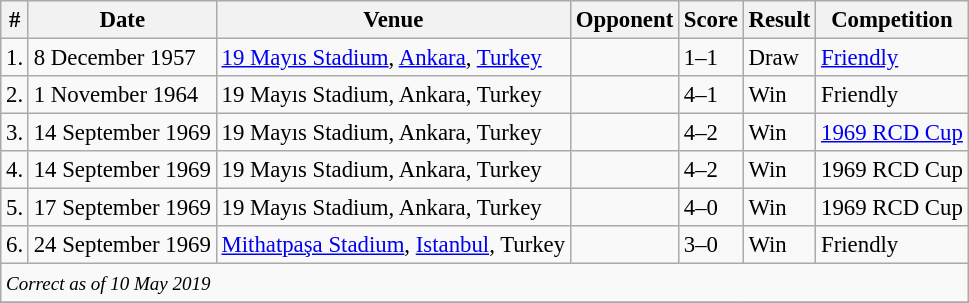<table class="wikitable" style="font-size:95%;">
<tr>
<th>#</th>
<th>Date</th>
<th>Venue</th>
<th>Opponent</th>
<th>Score</th>
<th>Result</th>
<th>Competition</th>
</tr>
<tr>
<td>1.</td>
<td>8 December 1957</td>
<td><a href='#'>19 Mayıs Stadium</a>, <a href='#'>Ankara</a>, <a href='#'>Turkey</a></td>
<td></td>
<td>1–1</td>
<td>Draw</td>
<td><a href='#'>Friendly</a></td>
</tr>
<tr>
<td>2.</td>
<td>1 November 1964</td>
<td>19 Mayıs Stadium, Ankara, Turkey</td>
<td></td>
<td>4–1</td>
<td>Win</td>
<td>Friendly</td>
</tr>
<tr>
<td>3.</td>
<td>14 September 1969</td>
<td>19 Mayıs Stadium, Ankara, Turkey</td>
<td></td>
<td>4–2</td>
<td>Win</td>
<td><a href='#'>1969 RCD Cup</a></td>
</tr>
<tr>
<td>4.</td>
<td>14 September 1969</td>
<td>19 Mayıs Stadium, Ankara, Turkey</td>
<td></td>
<td>4–2</td>
<td>Win</td>
<td>1969 RCD Cup</td>
</tr>
<tr>
<td>5.</td>
<td>17 September 1969</td>
<td>19 Mayıs Stadium, Ankara, Turkey</td>
<td></td>
<td>4–0</td>
<td>Win</td>
<td>1969 RCD Cup</td>
</tr>
<tr>
<td>6.</td>
<td>24 September 1969</td>
<td><a href='#'>Mithatpaşa Stadium</a>, <a href='#'>Istanbul</a>, Turkey</td>
<td></td>
<td>3–0</td>
<td>Win</td>
<td>Friendly</td>
</tr>
<tr>
<td colspan="15"><small><em>Correct as of 10 May 2019</em></small></td>
</tr>
<tr>
</tr>
</table>
